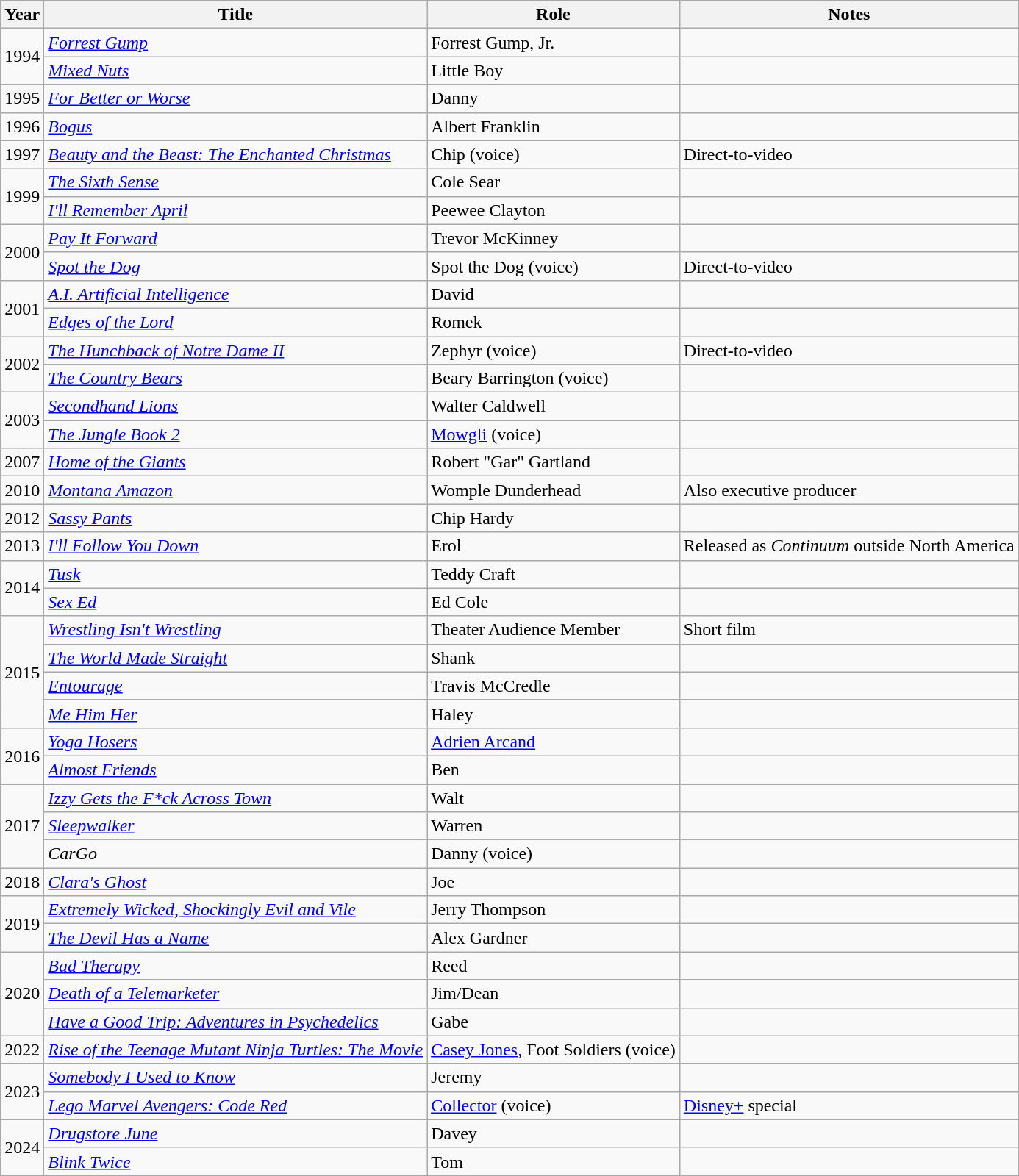<table class="wikitable sortable">
<tr>
<th>Year</th>
<th>Title</th>
<th>Role</th>
<th class = "unsortable">Notes</th>
</tr>
<tr>
<td rowspan="2">1994</td>
<td><em><a href='#'>Forrest Gump</a></em></td>
<td>Forrest Gump, Jr.</td>
<td></td>
</tr>
<tr>
<td><em><a href='#'>Mixed Nuts</a></em></td>
<td>Little Boy</td>
<td></td>
</tr>
<tr>
<td>1995</td>
<td><em><a href='#'>For Better or Worse</a></em></td>
<td>Danny</td>
<td></td>
</tr>
<tr>
<td>1996</td>
<td><em><a href='#'>Bogus</a></em></td>
<td>Albert Franklin</td>
<td></td>
</tr>
<tr>
<td>1997</td>
<td><em><a href='#'>Beauty and the Beast: The Enchanted Christmas</a></em></td>
<td>Chip (voice)</td>
<td>Direct-to-video</td>
</tr>
<tr>
<td rowspan="2">1999</td>
<td><em><a href='#'>The Sixth Sense</a></em></td>
<td>Cole Sear</td>
<td></td>
</tr>
<tr>
<td><em><a href='#'>I'll Remember April</a></em></td>
<td>Peewee Clayton</td>
<td></td>
</tr>
<tr>
<td rowspan="2">2000</td>
<td><em><a href='#'>Pay It Forward</a></em></td>
<td>Trevor McKinney</td>
<td></td>
</tr>
<tr>
<td><em><a href='#'>Spot the Dog</a></em></td>
<td>Spot the Dog (voice)</td>
<td>Direct-to-video</td>
</tr>
<tr>
<td rowspan="2">2001</td>
<td><em><a href='#'>A.I. Artificial Intelligence</a></em></td>
<td>David</td>
<td></td>
</tr>
<tr>
<td><em><a href='#'>Edges of the Lord</a></em></td>
<td>Romek</td>
<td></td>
</tr>
<tr>
<td rowspan="2">2002</td>
<td><em><a href='#'>The Hunchback of Notre Dame II</a></em></td>
<td>Zephyr (voice)</td>
<td>Direct-to-video</td>
</tr>
<tr>
<td><em><a href='#'>The Country Bears</a></em></td>
<td>Beary Barrington (voice)</td>
<td></td>
</tr>
<tr>
<td rowspan="2">2003</td>
<td><em><a href='#'>Secondhand Lions</a></em></td>
<td>Walter Caldwell</td>
<td></td>
</tr>
<tr>
<td><em><a href='#'>The Jungle Book 2</a></em></td>
<td><a href='#'>Mowgli</a> (voice)</td>
<td></td>
</tr>
<tr>
<td>2007</td>
<td><em><a href='#'>Home of the Giants</a></em></td>
<td>Robert "Gar" Gartland</td>
<td></td>
</tr>
<tr>
<td>2010</td>
<td><em><a href='#'>Montana Amazon</a></em></td>
<td>Womple Dunderhead</td>
<td>Also executive producer</td>
</tr>
<tr>
<td>2012</td>
<td><em><a href='#'>Sassy Pants</a></em></td>
<td>Chip Hardy</td>
<td></td>
</tr>
<tr>
<td>2013</td>
<td><em><a href='#'>I'll Follow You Down</a></em></td>
<td>Erol</td>
<td>Released as <em>Continuum</em> outside North America</td>
</tr>
<tr>
<td rowspan="2">2014</td>
<td><em><a href='#'>Tusk</a></em></td>
<td>Teddy Craft</td>
<td></td>
</tr>
<tr>
<td><em><a href='#'>Sex Ed</a></em></td>
<td>Ed Cole</td>
<td></td>
</tr>
<tr>
<td rowspan="4">2015</td>
<td><em><a href='#'>Wrestling Isn't Wrestling</a></em></td>
<td>Theater Audience Member</td>
<td>Short film</td>
</tr>
<tr>
<td><em><a href='#'>The World Made Straight</a></em></td>
<td>Shank</td>
<td></td>
</tr>
<tr>
<td><em><a href='#'>Entourage</a></em></td>
<td>Travis McCredle</td>
<td></td>
</tr>
<tr>
<td><em><a href='#'>Me Him Her</a></em></td>
<td>Haley</td>
<td></td>
</tr>
<tr>
<td rowspan="2">2016</td>
<td><em><a href='#'>Yoga Hosers</a></em></td>
<td><a href='#'>Adrien Arcand</a></td>
<td></td>
</tr>
<tr>
<td><em><a href='#'>Almost Friends</a></em></td>
<td>Ben</td>
<td></td>
</tr>
<tr>
<td rowspan="3">2017</td>
<td><em><a href='#'>Izzy Gets the F*ck Across Town</a></em></td>
<td>Walt</td>
<td></td>
</tr>
<tr>
<td><em><a href='#'>Sleepwalker</a></em></td>
<td>Warren</td>
<td></td>
</tr>
<tr>
<td><em>CarGo</em></td>
<td>Danny (voice)</td>
<td></td>
</tr>
<tr>
<td>2018</td>
<td><em><a href='#'>Clara's Ghost</a></em></td>
<td>Joe</td>
<td></td>
</tr>
<tr>
<td rowspan="2">2019</td>
<td><em><a href='#'>Extremely Wicked, Shockingly Evil and Vile</a></em></td>
<td>Jerry Thompson</td>
<td></td>
</tr>
<tr>
<td><em><a href='#'>The Devil Has a Name</a></em></td>
<td>Alex Gardner</td>
<td></td>
</tr>
<tr>
<td rowspan="3">2020</td>
<td><em><a href='#'>Bad Therapy</a></em></td>
<td>Reed</td>
<td></td>
</tr>
<tr>
<td><em><a href='#'>Death of a Telemarketer</a></em></td>
<td>Jim/Dean</td>
<td></td>
</tr>
<tr>
<td><em><a href='#'>Have a Good Trip: Adventures in Psychedelics</a></em></td>
<td>Gabe</td>
<td></td>
</tr>
<tr>
<td>2022</td>
<td><em><a href='#'>Rise of the Teenage Mutant Ninja Turtles: The Movie</a></em></td>
<td><a href='#'>Casey Jones</a>, Foot Soldiers (voice)</td>
<td></td>
</tr>
<tr>
<td rowspan="2">2023</td>
<td><em><a href='#'>Somebody I Used to Know</a></em></td>
<td>Jeremy</td>
<td></td>
</tr>
<tr>
<td><em><a href='#'>Lego Marvel Avengers: Code Red</a></em></td>
<td><a href='#'>Collector</a> (voice)</td>
<td><a href='#'>Disney+</a> special</td>
</tr>
<tr>
<td rowspan="2">2024</td>
<td><em><a href='#'>Drugstore June</a></em></td>
<td>Davey</td>
<td></td>
</tr>
<tr>
<td><em><a href='#'>Blink Twice</a></em></td>
<td>Tom</td>
<td></td>
</tr>
</table>
